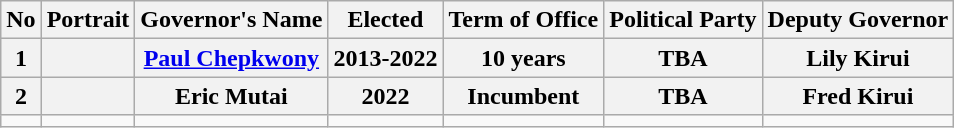<table class="wikitable">
<tr>
<th>No</th>
<th>Portrait</th>
<th>Governor's Name</th>
<th>Elected</th>
<th>Term of Office</th>
<th>Political Party</th>
<th>Deputy Governor</th>
</tr>
<tr>
<th>1</th>
<th></th>
<th><a href='#'>Paul Chepkwony</a></th>
<th>2013-2022</th>
<th>10 years</th>
<th>TBA</th>
<th>Lily Kirui</th>
</tr>
<tr>
<th>2</th>
<th></th>
<th>Eric Mutai</th>
<th>2022</th>
<th>Incumbent</th>
<th>TBA</th>
<th>Fred Kirui</th>
</tr>
<tr>
<td></td>
<td></td>
<td></td>
<td></td>
<td></td>
<td></td>
<td></td>
</tr>
</table>
